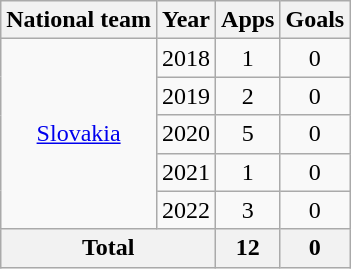<table class="wikitable" style="text-align:center">
<tr>
<th>National team</th>
<th>Year</th>
<th>Apps</th>
<th>Goals</th>
</tr>
<tr>
<td rowspan="5"><a href='#'>Slovakia</a></td>
<td>2018</td>
<td>1</td>
<td>0</td>
</tr>
<tr>
<td>2019</td>
<td>2</td>
<td>0</td>
</tr>
<tr>
<td>2020</td>
<td>5</td>
<td>0</td>
</tr>
<tr>
<td>2021</td>
<td>1</td>
<td>0</td>
</tr>
<tr>
<td>2022</td>
<td>3</td>
<td>0</td>
</tr>
<tr>
<th colspan="2">Total</th>
<th>12</th>
<th>0</th>
</tr>
</table>
